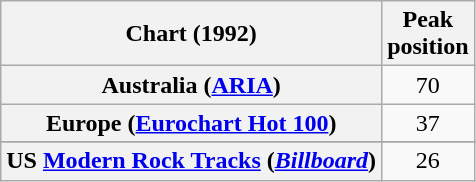<table class="wikitable sortable plainrowheaders" style="text-align:center">
<tr>
<th>Chart (1992)</th>
<th>Peak<br>position</th>
</tr>
<tr>
<th scope="row">Australia (<a href='#'>ARIA</a>)</th>
<td>70</td>
</tr>
<tr>
<th scope="row">Europe (<a href='#'>Eurochart Hot 100</a>)</th>
<td>37</td>
</tr>
<tr>
</tr>
<tr>
</tr>
<tr>
<th scope="row">US <a href='#'>Modern Rock Tracks</a> (<em><a href='#'>Billboard</a></em>)</th>
<td>26</td>
</tr>
</table>
